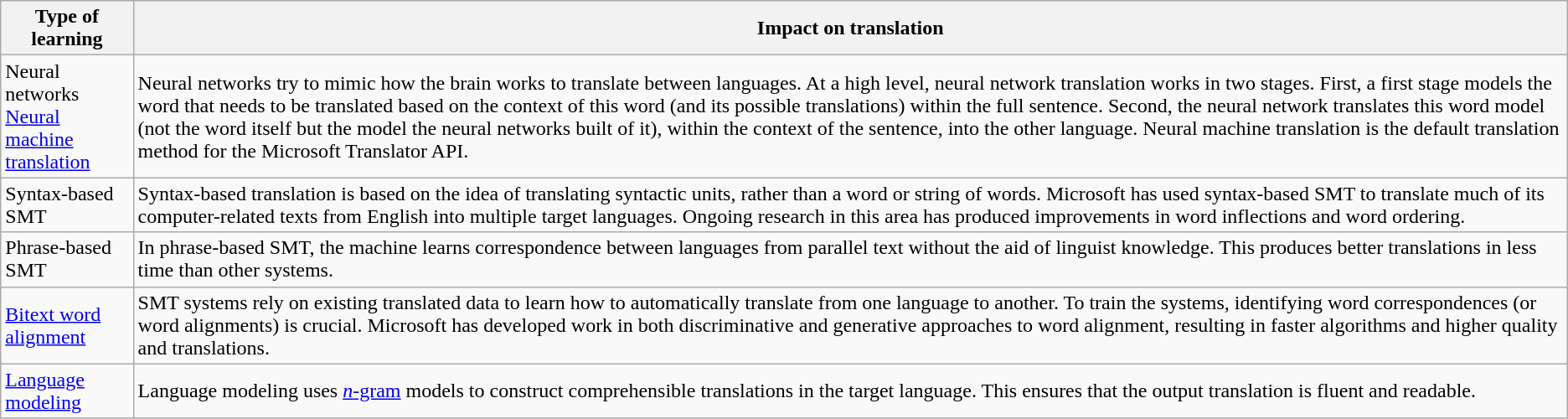<table class="wikitable">
<tr>
<th>Type of learning</th>
<th>Impact on translation</th>
</tr>
<tr>
<td>Neural networks<br><a href='#'>Neural machine translation</a></td>
<td>Neural networks try to mimic how the brain works to translate between languages. At a high level, neural network translation works in two stages. First, a first stage models the word that needs to be translated based on the context of this word (and its possible translations) within the full sentence. Second, the neural network translates this word model (not the word itself but the model the neural networks built of it), within the context of the sentence, into the other language. Neural machine translation is the default translation method for the Microsoft Translator API.</td>
</tr>
<tr>
<td>Syntax-based SMT<br></td>
<td>Syntax-based translation is based on the idea of translating syntactic units, rather than a word or string of words. Microsoft has used syntax-based SMT to translate much of its computer-related texts from English into multiple target languages. Ongoing research in this area has produced improvements in word inflections and word ordering.</td>
</tr>
<tr>
<td>Phrase-based SMT</td>
<td>In phrase-based SMT, the machine learns correspondence between languages from parallel text without the aid of linguist knowledge. This produces better translations in less time than other systems.</td>
</tr>
<tr>
<td><a href='#'>Bitext word alignment</a></td>
<td>SMT systems rely on existing translated data to learn how to automatically translate from one language to another. To train the systems, identifying word correspondences (or word alignments) is crucial. Microsoft has developed work in both discriminative and generative approaches to word alignment, resulting in faster algorithms and higher quality and translations.</td>
</tr>
<tr>
<td><a href='#'>Language modeling</a></td>
<td>Language modeling uses <a href='#'><em>n</em>-gram</a> models to construct comprehensible translations in the target language. This ensures that the output translation is fluent and readable.</td>
</tr>
</table>
